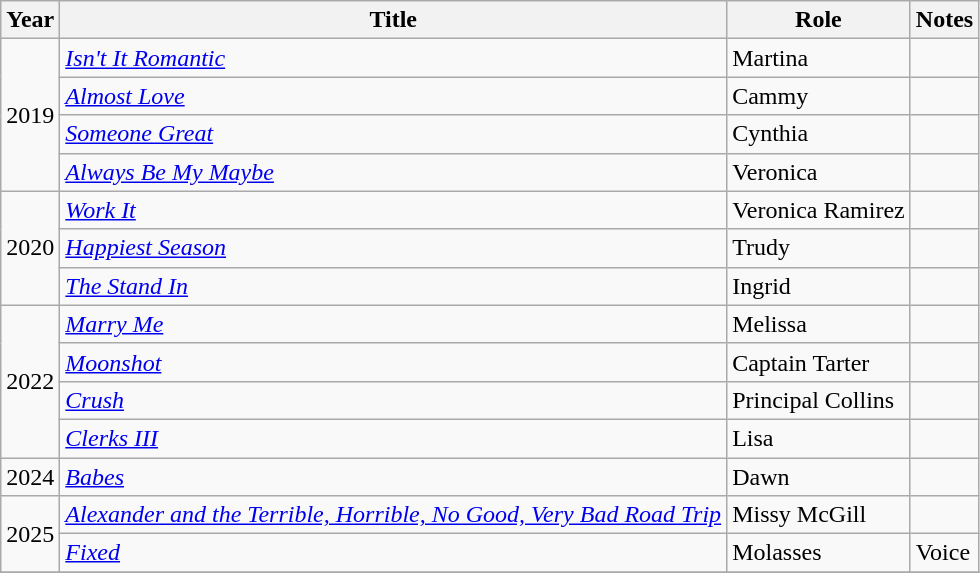<table class="wikitable sortable">
<tr>
<th>Year</th>
<th>Title</th>
<th>Role</th>
<th class="unsortable">Notes</th>
</tr>
<tr>
<td rowspan=4>2019</td>
<td><em><a href='#'>Isn't It Romantic</a></em></td>
<td>Martina</td>
<td></td>
</tr>
<tr>
<td><em><a href='#'>Almost Love</a></em></td>
<td>Cammy</td>
<td></td>
</tr>
<tr>
<td><em><a href='#'>Someone Great</a></em></td>
<td>Cynthia</td>
<td></td>
</tr>
<tr>
<td><em><a href='#'>Always Be My Maybe</a></em></td>
<td>Veronica</td>
<td></td>
</tr>
<tr>
<td rowspan=3>2020</td>
<td><em><a href='#'>Work It</a></em></td>
<td>Veronica Ramirez</td>
<td></td>
</tr>
<tr>
<td><em><a href='#'>Happiest Season</a></em></td>
<td>Trudy</td>
<td></td>
</tr>
<tr>
<td><em><a href='#'>The Stand In</a></em></td>
<td>Ingrid</td>
<td></td>
</tr>
<tr>
<td rowspan=4>2022</td>
<td><em><a href='#'>Marry Me</a></em></td>
<td>Melissa</td>
<td></td>
</tr>
<tr>
<td><em><a href='#'>Moonshot</a></em></td>
<td>Captain Tarter</td>
<td></td>
</tr>
<tr>
<td><em><a href='#'>Crush</a></em></td>
<td>Principal Collins</td>
<td></td>
</tr>
<tr>
<td><em><a href='#'>Clerks III</a></em></td>
<td>Lisa</td>
<td></td>
</tr>
<tr>
<td>2024</td>
<td><em><a href='#'>Babes</a></em></td>
<td>Dawn</td>
<td></td>
</tr>
<tr>
<td rowspan=2>2025</td>
<td><em><a href='#'>Alexander and the Terrible, Horrible, No Good, Very Bad Road Trip</a></em></td>
<td>Missy McGill</td>
<td></td>
</tr>
<tr>
<td><em><a href='#'>Fixed</a></em></td>
<td>Molasses</td>
<td>Voice</td>
</tr>
<tr>
</tr>
</table>
